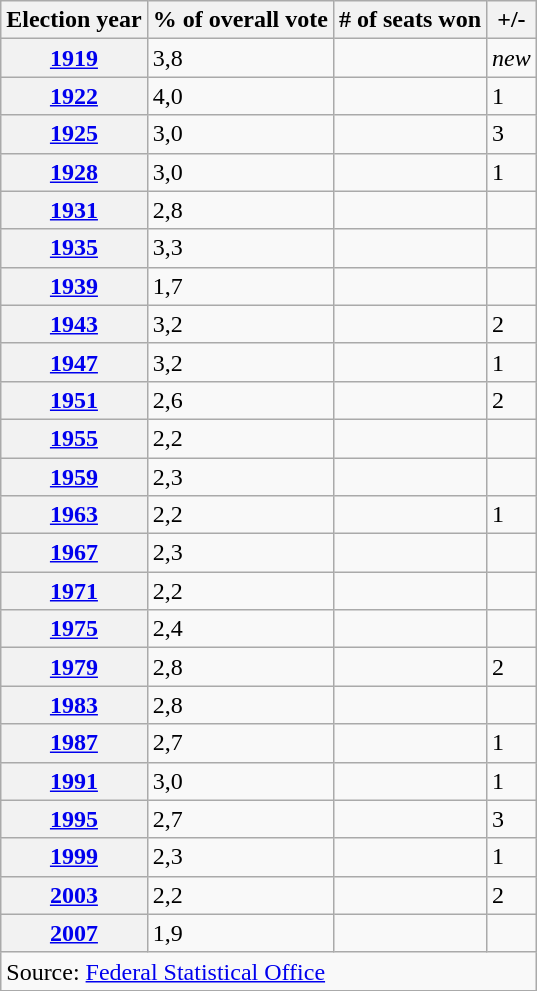<table class=wikitable>
<tr>
<th>Election year</th>
<th>% of overall vote</th>
<th># of seats won</th>
<th>+/-</th>
</tr>
<tr>
<th><strong><a href='#'>1919</a></strong></th>
<td>3,8</td>
<td></td>
<td><em>new</em></td>
</tr>
<tr>
<th><strong><a href='#'>1922</a></strong></th>
<td>4,0</td>
<td></td>
<td> 1</td>
</tr>
<tr>
<th><strong><a href='#'>1925</a></strong></th>
<td>3,0</td>
<td></td>
<td> 3</td>
</tr>
<tr>
<th><strong><a href='#'>1928</a></strong></th>
<td>3,0</td>
<td></td>
<td> 1</td>
</tr>
<tr>
<th><strong><a href='#'>1931</a></strong></th>
<td>2,8</td>
<td></td>
<td></td>
</tr>
<tr>
<th><strong><a href='#'>1935</a></strong></th>
<td>3,3</td>
<td></td>
<td></td>
</tr>
<tr>
<th><strong><a href='#'>1939</a></strong></th>
<td>1,7</td>
<td></td>
<td></td>
</tr>
<tr>
<th><strong><a href='#'>1943</a></strong></th>
<td>3,2</td>
<td></td>
<td> 2</td>
</tr>
<tr>
<th><strong><a href='#'>1947</a></strong></th>
<td>3,2</td>
<td></td>
<td> 1</td>
</tr>
<tr>
<th><strong><a href='#'>1951</a></strong></th>
<td>2,6</td>
<td></td>
<td> 2</td>
</tr>
<tr>
<th><strong><a href='#'>1955</a></strong></th>
<td>2,2</td>
<td></td>
<td></td>
</tr>
<tr>
<th><strong><a href='#'>1959</a></strong></th>
<td>2,3</td>
<td></td>
<td></td>
</tr>
<tr>
<th><strong><a href='#'>1963</a></strong></th>
<td>2,2</td>
<td></td>
<td> 1</td>
</tr>
<tr>
<th><strong><a href='#'>1967</a></strong></th>
<td>2,3</td>
<td></td>
<td></td>
</tr>
<tr>
<th><strong><a href='#'>1971</a></strong></th>
<td>2,2</td>
<td></td>
<td></td>
</tr>
<tr>
<th><strong><a href='#'>1975</a></strong></th>
<td>2,4</td>
<td></td>
<td></td>
</tr>
<tr>
<th><strong><a href='#'>1979</a></strong></th>
<td>2,8</td>
<td></td>
<td> 2</td>
</tr>
<tr>
<th><strong><a href='#'>1983</a></strong></th>
<td>2,8</td>
<td></td>
<td></td>
</tr>
<tr>
<th><strong><a href='#'>1987</a></strong></th>
<td>2,7</td>
<td></td>
<td> 1</td>
</tr>
<tr>
<th><strong><a href='#'>1991</a></strong></th>
<td>3,0</td>
<td></td>
<td> 1</td>
</tr>
<tr>
<th><strong><a href='#'>1995</a></strong></th>
<td>2,7</td>
<td></td>
<td> 3</td>
</tr>
<tr>
<th><strong><a href='#'>1999</a></strong></th>
<td>2,3</td>
<td></td>
<td> 1</td>
</tr>
<tr>
<th><strong><a href='#'>2003</a></strong></th>
<td>2,2</td>
<td></td>
<td> 2</td>
</tr>
<tr>
<th><strong><a href='#'>2007</a></strong></th>
<td>1,9</td>
<td></td>
<td></td>
</tr>
<tr>
<td align=left colspan=4>Source: <a href='#'>Federal Statistical Office</a></td>
</tr>
</table>
